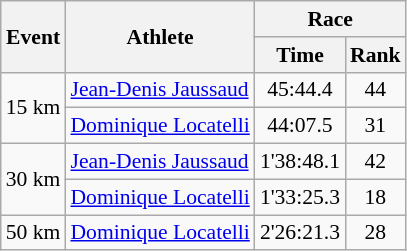<table class="wikitable" border="1" style="font-size:90%">
<tr>
<th rowspan=2>Event</th>
<th rowspan=2>Athlete</th>
<th colspan=2>Race</th>
</tr>
<tr>
<th>Time</th>
<th>Rank</th>
</tr>
<tr>
<td rowspan=2>15 km</td>
<td><a href='#'>Jean-Denis Jaussaud</a></td>
<td align=center>45:44.4</td>
<td align=center>44</td>
</tr>
<tr>
<td><a href='#'>Dominique Locatelli</a></td>
<td align=center>44:07.5</td>
<td align=center>31</td>
</tr>
<tr>
<td rowspan=2>30 km</td>
<td><a href='#'>Jean-Denis Jaussaud</a></td>
<td align=center>1'38:48.1</td>
<td align=center>42</td>
</tr>
<tr>
<td><a href='#'>Dominique Locatelli</a></td>
<td align=center>1'33:25.3</td>
<td align=center>18</td>
</tr>
<tr>
<td>50 km</td>
<td><a href='#'>Dominique Locatelli</a></td>
<td align=center>2'26:21.3</td>
<td align=center>28</td>
</tr>
</table>
